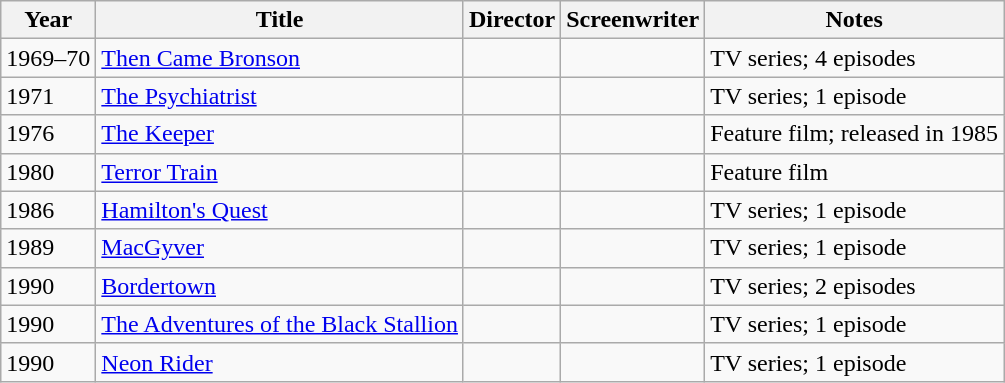<table class="wikitable">
<tr>
<th>Year</th>
<th>Title</th>
<th>Director</th>
<th>Screenwriter</th>
<th>Notes</th>
</tr>
<tr>
<td>1969–70</td>
<td><a href='#'>Then Came Bronson</a></td>
<td></td>
<td></td>
<td>TV series; 4 episodes</td>
</tr>
<tr>
<td>1971</td>
<td><a href='#'>The Psychiatrist</a></td>
<td></td>
<td></td>
<td>TV series; 1 episode</td>
</tr>
<tr>
<td>1976</td>
<td><a href='#'>The Keeper</a></td>
<td></td>
<td></td>
<td>Feature film; released in 1985</td>
</tr>
<tr>
<td>1980</td>
<td><a href='#'>Terror Train</a></td>
<td></td>
<td></td>
<td>Feature film</td>
</tr>
<tr>
<td>1986</td>
<td><a href='#'>Hamilton's Quest</a></td>
<td></td>
<td></td>
<td>TV series; 1 episode</td>
</tr>
<tr>
<td>1989</td>
<td><a href='#'>MacGyver</a></td>
<td></td>
<td></td>
<td>TV series; 1 episode</td>
</tr>
<tr>
<td>1990</td>
<td><a href='#'>Bordertown</a></td>
<td></td>
<td></td>
<td>TV series; 2 episodes</td>
</tr>
<tr>
<td>1990</td>
<td><a href='#'>The Adventures of the Black Stallion</a></td>
<td></td>
<td></td>
<td>TV series; 1 episode</td>
</tr>
<tr>
<td>1990</td>
<td><a href='#'>Neon Rider</a></td>
<td></td>
<td></td>
<td>TV series; 1 episode</td>
</tr>
</table>
